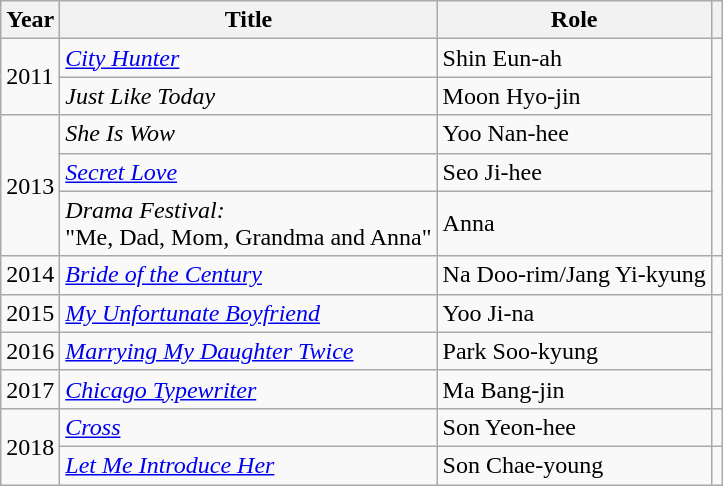<table class="wikitable">
<tr>
<th>Year</th>
<th>Title</th>
<th>Role</th>
<th scope="col" class="unsortable"></th>
</tr>
<tr>
<td rowspan=2>2011</td>
<td><em><a href='#'>City Hunter</a></em></td>
<td>Shin Eun-ah</td>
</tr>
<tr>
<td><em>Just Like Today</em></td>
<td>Moon Hyo-jin</td>
</tr>
<tr>
<td rowspan=3>2013</td>
<td><em>She Is Wow</em></td>
<td>Yoo Nan-hee</td>
</tr>
<tr>
<td><em><a href='#'>Secret Love</a></em></td>
<td>Seo Ji-hee</td>
</tr>
<tr>
<td><em>Drama Festival:</em><br>"Me, Dad, Mom, Grandma and Anna"</td>
<td>Anna</td>
</tr>
<tr>
<td>2014</td>
<td><em><a href='#'>Bride of the Century</a></em></td>
<td>Na Doo-rim/Jang Yi-kyung</td>
<td></td>
</tr>
<tr>
<td>2015</td>
<td><em><a href='#'>My Unfortunate Boyfriend</a></em></td>
<td>Yoo Ji-na</td>
</tr>
<tr>
<td>2016</td>
<td><em><a href='#'>Marrying My Daughter Twice</a></em></td>
<td>Park Soo-kyung</td>
</tr>
<tr>
<td>2017</td>
<td><em><a href='#'>Chicago Typewriter</a></em></td>
<td>Ma Bang-jin</td>
</tr>
<tr>
<td rowspan=2>2018</td>
<td><em><a href='#'>Cross</a></em></td>
<td>Son Yeon-hee</td>
<td></td>
</tr>
<tr>
<td><em><a href='#'>Let Me Introduce Her</a></em></td>
<td>Son Chae-young</td>
<td></td>
</tr>
</table>
